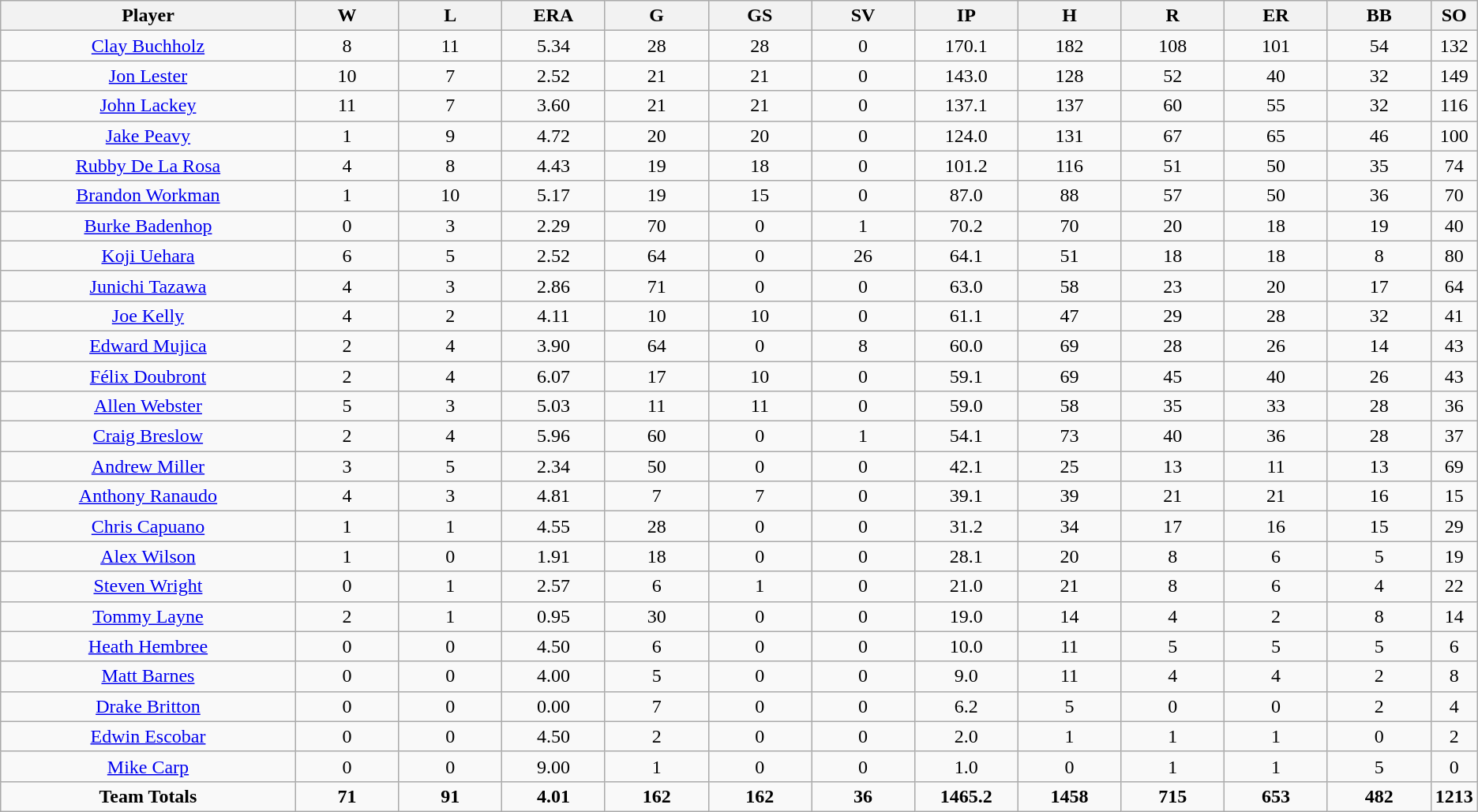<table class=wikitable style="text-align:center">
<tr>
<th bgcolor=#DDDDFF; width="20%">Player</th>
<th bgcolor=#DDDDFF; width="7%">W</th>
<th bgcolor=#DDDDFF; width="7%">L</th>
<th bgcolor=#DDDDFF; width="7%">ERA</th>
<th bgcolor=#DDDDFF; width="7%">G</th>
<th bgcolor=#DDDDFF; width="7%">GS</th>
<th bgcolor=#DDDDFF; width="7%">SV</th>
<th bgcolor=#DDDDFF; width="7%">IP</th>
<th bgcolor=#DDDDFF; width="7%">H</th>
<th bgcolor=#DDDDFF; width="7%">R</th>
<th bgcolor=#DDDDFF; width="7%">ER</th>
<th bgcolor=#DDDDFF; width="7%">BB</th>
<th bgcolor=#DDDDFF; width="7%">SO</th>
</tr>
<tr>
<td><a href='#'>Clay Buchholz</a></td>
<td>8</td>
<td>11</td>
<td>5.34</td>
<td>28</td>
<td>28</td>
<td>0</td>
<td>170.1</td>
<td>182</td>
<td>108</td>
<td>101</td>
<td>54</td>
<td>132</td>
</tr>
<tr>
<td><a href='#'>Jon Lester</a></td>
<td>10</td>
<td>7</td>
<td>2.52</td>
<td>21</td>
<td>21</td>
<td>0</td>
<td>143.0</td>
<td>128</td>
<td>52</td>
<td>40</td>
<td>32</td>
<td>149</td>
</tr>
<tr>
<td><a href='#'>John Lackey</a></td>
<td>11</td>
<td>7</td>
<td>3.60</td>
<td>21</td>
<td>21</td>
<td>0</td>
<td>137.1</td>
<td>137</td>
<td>60</td>
<td>55</td>
<td>32</td>
<td>116</td>
</tr>
<tr>
<td><a href='#'>Jake Peavy</a></td>
<td>1</td>
<td>9</td>
<td>4.72</td>
<td>20</td>
<td>20</td>
<td>0</td>
<td>124.0</td>
<td>131</td>
<td>67</td>
<td>65</td>
<td>46</td>
<td>100</td>
</tr>
<tr>
<td><a href='#'>Rubby De La Rosa</a></td>
<td>4</td>
<td>8</td>
<td>4.43</td>
<td>19</td>
<td>18</td>
<td>0</td>
<td>101.2</td>
<td>116</td>
<td>51</td>
<td>50</td>
<td>35</td>
<td>74</td>
</tr>
<tr>
<td><a href='#'>Brandon Workman</a></td>
<td>1</td>
<td>10</td>
<td>5.17</td>
<td>19</td>
<td>15</td>
<td>0</td>
<td>87.0</td>
<td>88</td>
<td>57</td>
<td>50</td>
<td>36</td>
<td>70</td>
</tr>
<tr>
<td><a href='#'>Burke Badenhop</a></td>
<td>0</td>
<td>3</td>
<td>2.29</td>
<td>70</td>
<td>0</td>
<td>1</td>
<td>70.2</td>
<td>70</td>
<td>20</td>
<td>18</td>
<td>19</td>
<td>40</td>
</tr>
<tr>
<td><a href='#'>Koji Uehara</a></td>
<td>6</td>
<td>5</td>
<td>2.52</td>
<td>64</td>
<td>0</td>
<td>26</td>
<td>64.1</td>
<td>51</td>
<td>18</td>
<td>18</td>
<td>8</td>
<td>80</td>
</tr>
<tr>
<td><a href='#'>Junichi Tazawa</a></td>
<td>4</td>
<td>3</td>
<td>2.86</td>
<td>71</td>
<td>0</td>
<td>0</td>
<td>63.0</td>
<td>58</td>
<td>23</td>
<td>20</td>
<td>17</td>
<td>64</td>
</tr>
<tr>
<td><a href='#'>Joe Kelly</a></td>
<td>4</td>
<td>2</td>
<td>4.11</td>
<td>10</td>
<td>10</td>
<td>0</td>
<td>61.1</td>
<td>47</td>
<td>29</td>
<td>28</td>
<td>32</td>
<td>41</td>
</tr>
<tr>
<td><a href='#'>Edward Mujica</a></td>
<td>2</td>
<td>4</td>
<td>3.90</td>
<td>64</td>
<td>0</td>
<td>8</td>
<td>60.0</td>
<td>69</td>
<td>28</td>
<td>26</td>
<td>14</td>
<td>43</td>
</tr>
<tr>
<td><a href='#'>Félix Doubront</a></td>
<td>2</td>
<td>4</td>
<td>6.07</td>
<td>17</td>
<td>10</td>
<td>0</td>
<td>59.1</td>
<td>69</td>
<td>45</td>
<td>40</td>
<td>26</td>
<td>43</td>
</tr>
<tr>
<td><a href='#'>Allen Webster</a></td>
<td>5</td>
<td>3</td>
<td>5.03</td>
<td>11</td>
<td>11</td>
<td>0</td>
<td>59.0</td>
<td>58</td>
<td>35</td>
<td>33</td>
<td>28</td>
<td>36</td>
</tr>
<tr>
<td><a href='#'>Craig Breslow</a></td>
<td>2</td>
<td>4</td>
<td>5.96</td>
<td>60</td>
<td>0</td>
<td>1</td>
<td>54.1</td>
<td>73</td>
<td>40</td>
<td>36</td>
<td>28</td>
<td>37</td>
</tr>
<tr>
<td><a href='#'>Andrew Miller</a></td>
<td>3</td>
<td>5</td>
<td>2.34</td>
<td>50</td>
<td>0</td>
<td>0</td>
<td>42.1</td>
<td>25</td>
<td>13</td>
<td>11</td>
<td>13</td>
<td>69</td>
</tr>
<tr>
<td><a href='#'>Anthony Ranaudo</a></td>
<td>4</td>
<td>3</td>
<td>4.81</td>
<td>7</td>
<td>7</td>
<td>0</td>
<td>39.1</td>
<td>39</td>
<td>21</td>
<td>21</td>
<td>16</td>
<td>15</td>
</tr>
<tr>
<td><a href='#'>Chris Capuano</a></td>
<td>1</td>
<td>1</td>
<td>4.55</td>
<td>28</td>
<td>0</td>
<td>0</td>
<td>31.2</td>
<td>34</td>
<td>17</td>
<td>16</td>
<td>15</td>
<td>29</td>
</tr>
<tr>
<td><a href='#'>Alex Wilson</a></td>
<td>1</td>
<td>0</td>
<td>1.91</td>
<td>18</td>
<td>0</td>
<td>0</td>
<td>28.1</td>
<td>20</td>
<td>8</td>
<td>6</td>
<td>5</td>
<td>19</td>
</tr>
<tr>
<td><a href='#'>Steven Wright</a></td>
<td>0</td>
<td>1</td>
<td>2.57</td>
<td>6</td>
<td>1</td>
<td>0</td>
<td>21.0</td>
<td>21</td>
<td>8</td>
<td>6</td>
<td>4</td>
<td>22</td>
</tr>
<tr>
<td><a href='#'>Tommy Layne</a></td>
<td>2</td>
<td>1</td>
<td>0.95</td>
<td>30</td>
<td>0</td>
<td>0</td>
<td>19.0</td>
<td>14</td>
<td>4</td>
<td>2</td>
<td>8</td>
<td>14</td>
</tr>
<tr>
<td><a href='#'>Heath Hembree</a></td>
<td>0</td>
<td>0</td>
<td>4.50</td>
<td>6</td>
<td>0</td>
<td>0</td>
<td>10.0</td>
<td>11</td>
<td>5</td>
<td>5</td>
<td>5</td>
<td>6</td>
</tr>
<tr>
<td><a href='#'>Matt Barnes</a></td>
<td>0</td>
<td>0</td>
<td>4.00</td>
<td>5</td>
<td>0</td>
<td>0</td>
<td>9.0</td>
<td>11</td>
<td>4</td>
<td>4</td>
<td>2</td>
<td>8</td>
</tr>
<tr>
<td><a href='#'>Drake Britton</a></td>
<td>0</td>
<td>0</td>
<td>0.00</td>
<td>7</td>
<td>0</td>
<td>0</td>
<td>6.2</td>
<td>5</td>
<td>0</td>
<td>0</td>
<td>2</td>
<td>4</td>
</tr>
<tr>
<td><a href='#'>Edwin Escobar</a></td>
<td>0</td>
<td>0</td>
<td>4.50</td>
<td>2</td>
<td>0</td>
<td>0</td>
<td>2.0</td>
<td>1</td>
<td>1</td>
<td>1</td>
<td>0</td>
<td>2</td>
</tr>
<tr>
<td><a href='#'>Mike Carp</a></td>
<td>0</td>
<td>0</td>
<td>9.00</td>
<td>1</td>
<td>0</td>
<td>0</td>
<td>1.0</td>
<td>0</td>
<td>1</td>
<td>1</td>
<td>5</td>
<td>0</td>
</tr>
<tr>
<td><strong>Team Totals</strong></td>
<td><strong>71</strong></td>
<td><strong>91</strong></td>
<td><strong>4.01</strong></td>
<td><strong>162</strong></td>
<td><strong>162</strong></td>
<td><strong>36</strong></td>
<td><strong>1465.2</strong></td>
<td><strong>1458</strong></td>
<td><strong>715</strong></td>
<td><strong>653</strong></td>
<td><strong>482</strong></td>
<td><strong>1213</strong></td>
</tr>
</table>
